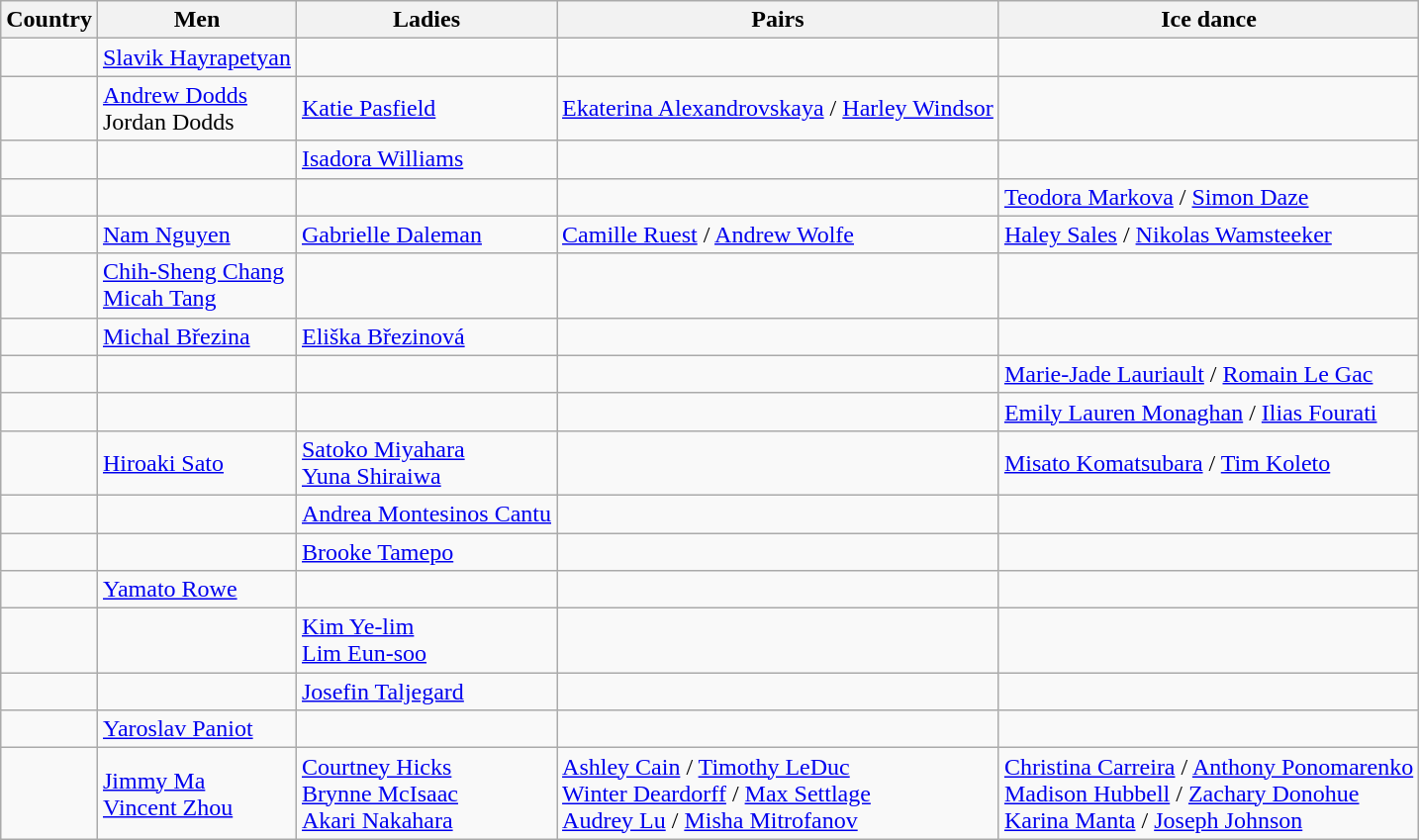<table class="wikitable">
<tr>
<th>Country</th>
<th>Men</th>
<th>Ladies</th>
<th>Pairs</th>
<th>Ice dance</th>
</tr>
<tr>
<td></td>
<td><a href='#'>Slavik Hayrapetyan</a></td>
<td></td>
<td></td>
<td></td>
</tr>
<tr>
<td></td>
<td><a href='#'>Andrew Dodds</a><br>Jordan Dodds</td>
<td><a href='#'>Katie Pasfield</a></td>
<td><a href='#'>Ekaterina Alexandrovskaya</a> / <a href='#'>Harley Windsor</a></td>
<td></td>
</tr>
<tr>
<td></td>
<td></td>
<td><a href='#'>Isadora Williams</a></td>
<td></td>
<td></td>
</tr>
<tr>
<td></td>
<td></td>
<td></td>
<td></td>
<td><a href='#'>Teodora Markova</a> / <a href='#'>Simon Daze</a></td>
</tr>
<tr>
<td></td>
<td><a href='#'>Nam Nguyen</a></td>
<td><a href='#'>Gabrielle Daleman</a></td>
<td><a href='#'>Camille Ruest</a> / <a href='#'>Andrew Wolfe</a></td>
<td><a href='#'>Haley Sales</a> / <a href='#'>Nikolas Wamsteeker</a></td>
</tr>
<tr>
<td></td>
<td><a href='#'>Chih-Sheng Chang</a><br><a href='#'>Micah Tang</a></td>
<td></td>
<td></td>
<td></td>
</tr>
<tr>
<td></td>
<td><a href='#'>Michal Březina</a></td>
<td><a href='#'>Eliška Březinová</a></td>
<td></td>
<td></td>
</tr>
<tr>
<td></td>
<td></td>
<td></td>
<td></td>
<td><a href='#'>Marie-Jade Lauriault</a> / <a href='#'>Romain Le Gac</a></td>
</tr>
<tr>
<td></td>
<td></td>
<td></td>
<td></td>
<td><a href='#'>Emily Lauren Monaghan</a> / <a href='#'>Ilias Fourati</a></td>
</tr>
<tr>
<td></td>
<td><a href='#'>Hiroaki Sato</a></td>
<td><a href='#'>Satoko Miyahara</a><br><a href='#'>Yuna Shiraiwa</a></td>
<td></td>
<td><a href='#'>Misato Komatsubara</a> / <a href='#'>Tim Koleto</a></td>
</tr>
<tr>
<td></td>
<td></td>
<td><a href='#'>Andrea Montesinos Cantu</a></td>
<td></td>
<td></td>
</tr>
<tr>
<td></td>
<td></td>
<td><a href='#'>Brooke Tamepo</a></td>
<td></td>
<td></td>
</tr>
<tr>
<td></td>
<td><a href='#'>Yamato Rowe</a></td>
<td></td>
<td></td>
<td></td>
</tr>
<tr>
<td></td>
<td></td>
<td><a href='#'>Kim Ye-lim</a><br><a href='#'>Lim Eun-soo</a></td>
<td></td>
<td></td>
</tr>
<tr>
<td></td>
<td></td>
<td><a href='#'>Josefin Taljegard</a></td>
<td></td>
<td></td>
</tr>
<tr>
<td></td>
<td><a href='#'>Yaroslav Paniot</a></td>
<td></td>
<td></td>
<td></td>
</tr>
<tr>
<td></td>
<td><a href='#'>Jimmy Ma</a><br><a href='#'>Vincent Zhou</a></td>
<td><a href='#'>Courtney Hicks</a><br><a href='#'>Brynne McIsaac</a><br><a href='#'>Akari Nakahara</a></td>
<td><a href='#'>Ashley Cain</a> / <a href='#'>Timothy LeDuc</a><br><a href='#'>Winter Deardorff</a> / <a href='#'>Max Settlage</a><br><a href='#'>Audrey Lu</a> / <a href='#'>Misha Mitrofanov</a></td>
<td><a href='#'>Christina Carreira</a> / <a href='#'>Anthony Ponomarenko</a><br><a href='#'>Madison Hubbell</a> / <a href='#'>Zachary Donohue</a><br><a href='#'>Karina Manta</a> / <a href='#'>Joseph Johnson</a></td>
</tr>
</table>
